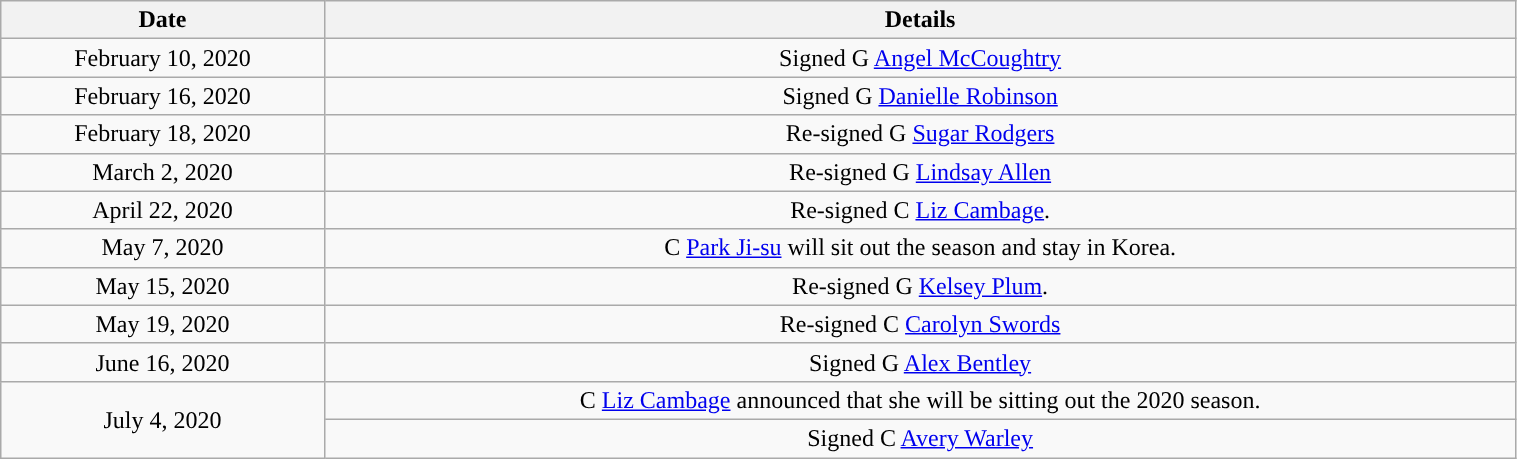<table class="wikitable" style="width:80%; text-align: center;">
<tr>
<th>Date</th>
<th>Details</th>
</tr>
<tr>
<td>February 10, 2020</td>
<td>Signed G <a href='#'>Angel McCoughtry</a></td>
</tr>
<tr>
<td>February 16, 2020</td>
<td>Signed G <a href='#'>Danielle Robinson</a></td>
</tr>
<tr>
<td>February 18, 2020</td>
<td>Re-signed G <a href='#'>Sugar Rodgers</a></td>
</tr>
<tr>
<td>March 2, 2020</td>
<td>Re-signed G <a href='#'>Lindsay Allen</a></td>
</tr>
<tr>
<td>April 22, 2020</td>
<td>Re-signed C <a href='#'>Liz Cambage</a>.</td>
</tr>
<tr>
<td>May 7, 2020</td>
<td>C <a href='#'>Park Ji-su</a> will sit out the season and stay in Korea.</td>
</tr>
<tr>
<td>May 15, 2020</td>
<td>Re-signed G <a href='#'>Kelsey Plum</a>.</td>
</tr>
<tr>
<td>May 19, 2020</td>
<td>Re-signed C <a href='#'>Carolyn Swords</a></td>
</tr>
<tr>
<td>June 16, 2020</td>
<td>Signed G <a href='#'>Alex Bentley</a></td>
</tr>
<tr>
<td rowspan=2>July 4, 2020</td>
<td>C <a href='#'>Liz Cambage</a> announced that she will be sitting out the 2020 season.</td>
</tr>
<tr>
<td>Signed C <a href='#'>Avery Warley</a></td>
</tr>
</table>
